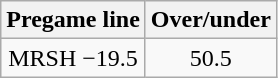<table class="wikitable">
<tr align="center">
<th style=>Pregame line</th>
<th style=>Over/under</th>
</tr>
<tr align="center">
<td>MRSH −19.5</td>
<td>50.5</td>
</tr>
</table>
